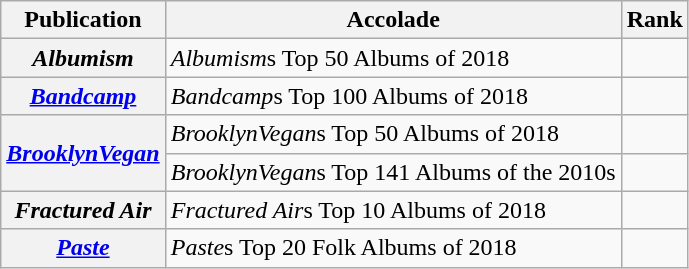<table class="wikitable sortable plainrowheaders">
<tr>
<th scope="col">Publication</th>
<th scope="col">Accolade</th>
<th scope="col">Rank</th>
</tr>
<tr>
<th scope="row"><em>Albumism</em></th>
<td><em>Albumism</em>s Top 50 Albums of 2018</td>
<td></td>
</tr>
<tr>
<th scope="row"><em><a href='#'>Bandcamp</a></em></th>
<td><em>Bandcamp</em>s Top 100 Albums of 2018</td>
<td></td>
</tr>
<tr>
<th rowspan=2 scope="row"><em><a href='#'>BrooklynVegan</a></em></th>
<td><em>BrooklynVegan</em>s Top 50 Albums of 2018</td>
<td></td>
</tr>
<tr>
<td><em>BrooklynVegan</em>s Top 141 Albums of the 2010s</td>
<td></td>
</tr>
<tr>
<th scope="row"><em>Fractured Air</em></th>
<td><em>Fractured Air</em>s Top 10 Albums of 2018</td>
<td></td>
</tr>
<tr>
<th scope="row"><em><a href='#'>Paste</a></em></th>
<td><em>Paste</em>s Top 20 Folk Albums of 2018</td>
<td></td>
</tr>
</table>
